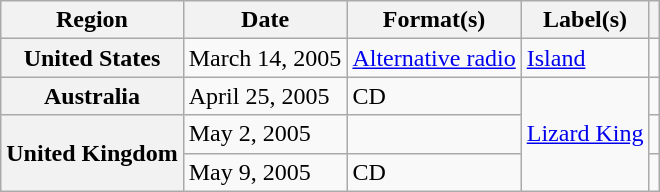<table class="wikitable plainrowheaders">
<tr>
<th scope="col">Region</th>
<th scope="col">Date</th>
<th scope="col">Format(s)</th>
<th scope="col">Label(s)</th>
<th scope="col"></th>
</tr>
<tr>
<th scope="row">United States</th>
<td>March 14, 2005</td>
<td><a href='#'>Alternative radio</a></td>
<td><a href='#'>Island</a></td>
<td align="center"></td>
</tr>
<tr>
<th scope="row">Australia</th>
<td>April 25, 2005</td>
<td>CD</td>
<td rowspan="3"><a href='#'>Lizard King</a></td>
<td align="center"></td>
</tr>
<tr>
<th scope="row" rowspan="2">United Kingdom</th>
<td>May 2, 2005</td>
<td></td>
<td align="center"></td>
</tr>
<tr>
<td>May 9, 2005</td>
<td>CD</td>
<td align="center"></td>
</tr>
</table>
